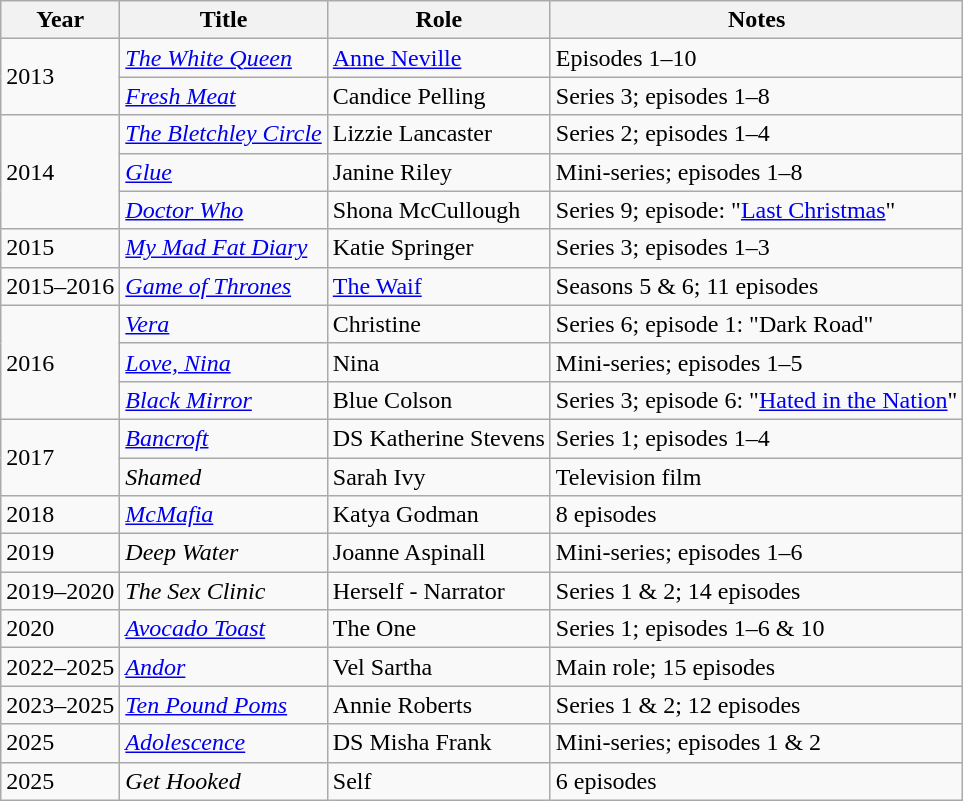<table class="wikitable sortable">
<tr>
<th>Year</th>
<th>Title</th>
<th>Role</th>
<th class="unsortable">Notes</th>
</tr>
<tr>
<td rowspan=2>2013</td>
<td><em><a href='#'>The White Queen</a></em></td>
<td><a href='#'>Anne Neville</a></td>
<td>Episodes 1–10</td>
</tr>
<tr>
<td><em><a href='#'>Fresh Meat</a></em></td>
<td>Candice Pelling</td>
<td>Series 3; episodes 1–8</td>
</tr>
<tr>
<td rowspan=3>2014</td>
<td><em><a href='#'>The Bletchley Circle</a></em></td>
<td>Lizzie Lancaster</td>
<td>Series 2; episodes 1–4</td>
</tr>
<tr>
<td><a href='#'><em>Glue</em></a></td>
<td>Janine Riley</td>
<td>Mini-series; episodes 1–8</td>
</tr>
<tr>
<td><em><a href='#'>Doctor Who</a></em></td>
<td>Shona McCullough</td>
<td>Series 9; episode: "<a href='#'>Last Christmas</a>"</td>
</tr>
<tr>
<td>2015</td>
<td><em><a href='#'>My Mad Fat Diary</a></em></td>
<td>Katie Springer</td>
<td>Series 3; episodes 1–3</td>
</tr>
<tr>
<td>2015–2016</td>
<td><em><a href='#'>Game of Thrones</a></em></td>
<td><a href='#'>The Waif</a></td>
<td>Seasons 5 & 6; 11 episodes</td>
</tr>
<tr>
<td rowspan=3>2016</td>
<td><em><a href='#'>Vera</a></em></td>
<td>Christine</td>
<td>Series 6; episode 1: "Dark Road"</td>
</tr>
<tr>
<td><em><a href='#'>Love, Nina</a></em></td>
<td>Nina</td>
<td>Mini-series; episodes 1–5</td>
</tr>
<tr>
<td><em><a href='#'>Black Mirror</a></em></td>
<td>Blue Colson</td>
<td>Series 3; episode 6: "<a href='#'>Hated in the Nation</a>"</td>
</tr>
<tr>
<td rowspan=2>2017</td>
<td><em><a href='#'>Bancroft</a></em></td>
<td>DS Katherine Stevens</td>
<td>Series 1; episodes 1–4</td>
</tr>
<tr>
<td><em>Shamed</em></td>
<td>Sarah Ivy</td>
<td>Television film</td>
</tr>
<tr>
<td>2018</td>
<td><em><a href='#'>McMafia</a></em></td>
<td>Katya Godman</td>
<td>8 episodes</td>
</tr>
<tr>
<td>2019</td>
<td><em>Deep Water</em></td>
<td>Joanne Aspinall</td>
<td>Mini-series; episodes 1–6</td>
</tr>
<tr>
<td>2019–2020</td>
<td><em>The Sex Clinic</em></td>
<td>Herself - Narrator</td>
<td>Series 1 & 2; 14 episodes</td>
</tr>
<tr>
<td>2020</td>
<td><em><a href='#'>Avocado Toast</a></em></td>
<td>The One</td>
<td>Series 1; episodes 1–6 & 10</td>
</tr>
<tr>
<td>2022–2025</td>
<td><em><a href='#'>Andor</a></em></td>
<td>Vel Sartha</td>
<td>Main role; 15 episodes</td>
</tr>
<tr>
<td>2023–2025</td>
<td><em><a href='#'>Ten Pound Poms</a></em></td>
<td>Annie Roberts</td>
<td>Series 1 & 2; 12 episodes</td>
</tr>
<tr>
<td>2025</td>
<td><em><a href='#'>Adolescence</a></em></td>
<td>DS Misha Frank</td>
<td>Mini-series; episodes 1 & 2</td>
</tr>
<tr>
<td>2025</td>
<td><em>Get Hooked</em></td>
<td>Self</td>
<td>6 episodes</td>
</tr>
</table>
